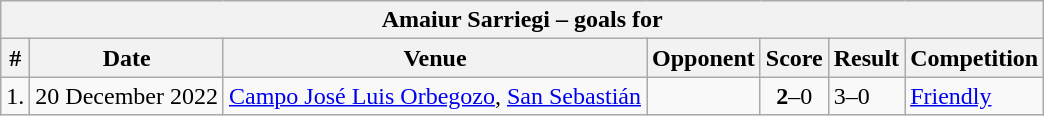<table class="wikitable">
<tr>
<th colspan="7"><strong>Amaiur Sarriegi – goals for </strong></th>
</tr>
<tr>
<th>#</th>
<th>Date</th>
<th>Venue</th>
<th>Opponent</th>
<th>Score</th>
<th>Result</th>
<th>Competition</th>
</tr>
<tr>
<td align="center">1.</td>
<td>20 December 2022</td>
<td><a href='#'>Campo José Luis Orbegozo</a>, <a href='#'>San Sebastián</a></td>
<td></td>
<td align=center><strong>2</strong>–0</td>
<td>3–0</td>
<td><a href='#'>Friendly</a></td>
</tr>
</table>
